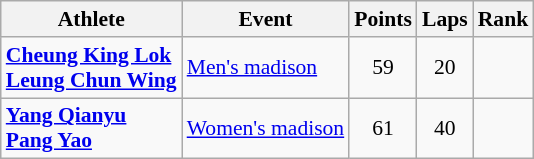<table class=wikitable style=font-size:90%;text-align:center>
<tr>
<th>Athlete</th>
<th>Event</th>
<th>Points</th>
<th>Laps</th>
<th>Rank</th>
</tr>
<tr>
<td align=left><strong><a href='#'>Cheung King Lok</a><br><a href='#'>Leung Chun Wing</a></strong></td>
<td align=left><a href='#'>Men's madison</a></td>
<td>59</td>
<td>20</td>
<td></td>
</tr>
<tr>
<td align=left><strong><a href='#'>Yang Qianyu</a><br><a href='#'>Pang Yao</a></strong></td>
<td align=left><a href='#'>Women's madison</a></td>
<td>61</td>
<td>40</td>
<td></td>
</tr>
</table>
